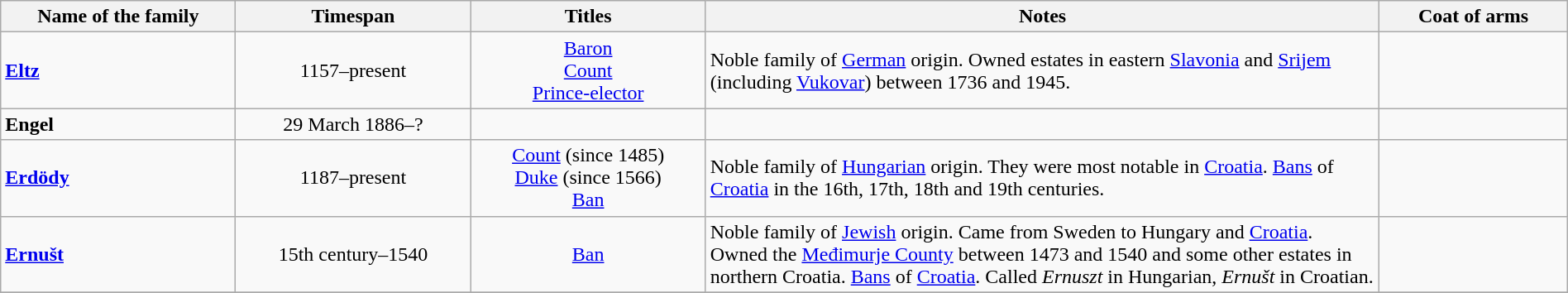<table class="wikitable" style="text-align:center" width=100%>
<tr>
<th bgcolor="silver" ! width="15%">Name of the family</th>
<th bgcolor="silver" ! width="15%">Timespan</th>
<th bgcolor="silver" ! width="15%">Titles</th>
<th bgcolor="silver" ! width="43%">Notes</th>
<th bgcolor="silver" ! width="12%">Coat of arms</th>
</tr>
<tr>
<td align="left"><strong><a href='#'>Eltz</a></strong></td>
<td align="center">1157–present</td>
<td align="center"><a href='#'>Baron</a><br><a href='#'>Count</a><br><a href='#'>Prince-elector</a></td>
<td align="left">Noble family of <a href='#'>German</a> origin. Owned estates in eastern <a href='#'>Slavonia</a> and <a href='#'>Srijem</a> (including <a href='#'>Vukovar</a>) between 1736 and 1945.</td>
<td align="center"></td>
</tr>
<tr>
<td align="left"><strong>Engel</strong></td>
<td>29 March 1886–?</td>
<td></td>
<td></td>
<td></td>
</tr>
<tr>
<td align="left"><strong><a href='#'>Erdödy</a></strong></td>
<td align="center">1187–present</td>
<td align="center"><a href='#'>Count</a> (since 1485)<br><a href='#'>Duke</a> (since 1566)<br><a href='#'>Ban</a></td>
<td align="left">Noble family of <a href='#'>Hungarian</a> origin. They were most notable in <a href='#'>Croatia</a>. <a href='#'>Bans</a> of <a href='#'>Croatia</a> in the 16th, 17th, 18th and 19th centuries.</td>
<td align="center"></td>
</tr>
<tr>
<td align="left"><a href='#'><strong>Ernušt</strong></a></td>
<td align="center">15th century–1540</td>
<td align="center"><a href='#'>Ban</a></td>
<td align="left">Noble family of <a href='#'>Jewish</a> origin. Came from Sweden to Hungary and <a href='#'>Croatia</a>. Owned the <a href='#'>Međimurje County</a> between 1473 and 1540 and some other estates in northern Croatia. <a href='#'>Bans</a> of <a href='#'>Croatia</a>. Called <em>Ernuszt</em> in Hungarian, <em>Ernušt</em> in Croatian.</td>
<td align="center"></td>
</tr>
<tr>
</tr>
</table>
